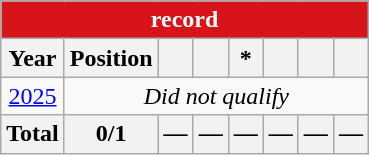<table class="wikitable" style="text-align: center;">
<tr>
<th colspan="8" style="background: #D7141A; color: white;"><a href='#'></a> record</th>
</tr>
<tr>
<th>Year</th>
<th>Position</th>
<th></th>
<th></th>
<th>*</th>
<th></th>
<th></th>
<th></th>
</tr>
<tr>
<td> <a href='#'>2025</a></td>
<td colspan="7"><em>Did not qualify</em></td>
</tr>
<tr>
<th>Total</th>
<th>0/1</th>
<th>—</th>
<th>—</th>
<th>—</th>
<th>—</th>
<th>—</th>
<th>—</th>
</tr>
</table>
